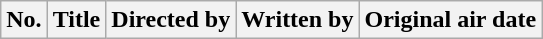<table class="wikitable plainrowheaders" style="background:#fff;">
<tr>
<th style="background:#;">No.</th>
<th style="background:#;">Title</th>
<th style="background:#;">Directed by</th>
<th style="background:#;">Written by</th>
<th style="background:#;">Original air date<br>

















</th>
</tr>
</table>
